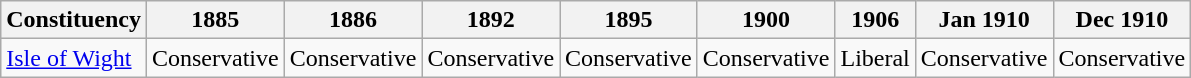<table class="wikitable sortable">
<tr>
<th>Constituency</th>
<th>1885</th>
<th>1886</th>
<th>1892</th>
<th>1895</th>
<th>1900</th>
<th>1906</th>
<th>Jan 1910</th>
<th>Dec 1910</th>
</tr>
<tr>
<td><a href='#'>Isle of Wight</a></td>
<td bgcolor=>Conservative</td>
<td bgcolor=>Conservative</td>
<td bgcolor=>Conservative</td>
<td bgcolor=>Conservative</td>
<td bgcolor=>Conservative</td>
<td bgcolor=>Liberal</td>
<td bgcolor=>Conservative</td>
<td bgcolor=>Conservative</td>
</tr>
</table>
